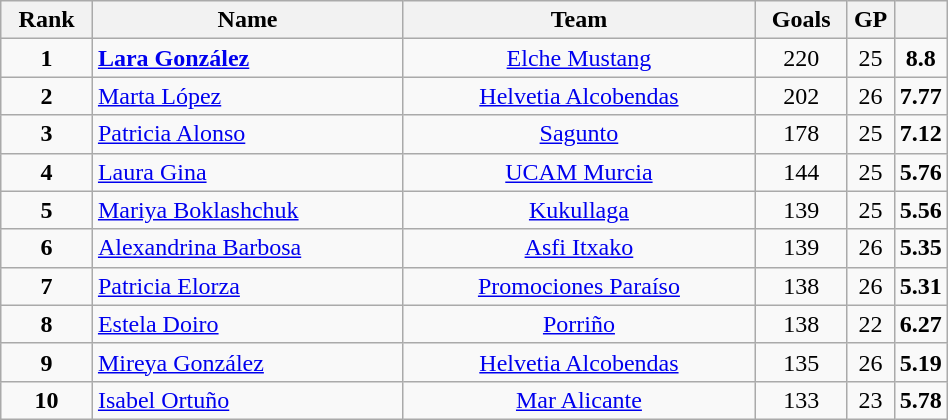<table class="wikitable" style="width:50%;">
<tr>
<th style="width:10%;">Rank</th>
<th style="width:35%;">Name</th>
<th style="width:40%;">Team</th>
<th style="width:10%;">Goals</th>
<th style="width:10%;">GP</th>
<th style="width:10%;"></th>
</tr>
<tr align=center>
<td><strong>1</strong></td>
<td align=left> <strong><a href='#'>Lara González</a></strong></td>
<td><a href='#'>Elche Mustang</a></td>
<td>220</td>
<td>25</td>
<td><strong>8.8</strong></td>
</tr>
<tr align=center>
<td><strong>2</strong></td>
<td align=left> <a href='#'>Marta López</a></td>
<td><a href='#'>Helvetia Alcobendas</a></td>
<td>202</td>
<td>26</td>
<td><strong>7.77</strong></td>
</tr>
<tr align=center>
<td><strong>3</strong></td>
<td align=left> <a href='#'>Patricia Alonso</a></td>
<td><a href='#'>Sagunto</a></td>
<td>178</td>
<td>25</td>
<td><strong>7.12</strong></td>
</tr>
<tr align=center>
<td><strong>4</strong></td>
<td align=left> <a href='#'>Laura Gina</a></td>
<td><a href='#'>UCAM Murcia</a></td>
<td>144</td>
<td>25</td>
<td><strong>5.76</strong></td>
</tr>
<tr align=center>
<td><strong>5</strong></td>
<td align=left> <a href='#'>Mariya Boklashchuk</a></td>
<td><a href='#'>Kukullaga</a></td>
<td>139</td>
<td>25</td>
<td><strong>5.56</strong></td>
</tr>
<tr align=center>
<td><strong>6</strong></td>
<td align=left> <a href='#'>Alexandrina Barbosa</a></td>
<td><a href='#'>Asfi Itxako</a></td>
<td>139</td>
<td>26</td>
<td><strong>5.35</strong></td>
</tr>
<tr align=center>
<td><strong>7</strong></td>
<td align=left> <a href='#'>Patricia Elorza</a></td>
<td><a href='#'>Promociones Paraíso</a></td>
<td>138</td>
<td>26</td>
<td><strong>5.31</strong></td>
</tr>
<tr align=center>
<td><strong>8</strong></td>
<td align=left> <a href='#'>Estela Doiro</a></td>
<td><a href='#'>Porriño</a></td>
<td>138</td>
<td>22</td>
<td><strong>6.27</strong></td>
</tr>
<tr align=center>
<td><strong>9</strong></td>
<td align=left> <a href='#'>Mireya González</a></td>
<td><a href='#'>Helvetia Alcobendas</a></td>
<td>135</td>
<td>26</td>
<td><strong>5.19</strong></td>
</tr>
<tr align=center>
<td><strong>10</strong></td>
<td align=left> <a href='#'>Isabel Ortuño</a></td>
<td><a href='#'>Mar Alicante</a></td>
<td>133</td>
<td>23</td>
<td><strong>5.78</strong></td>
</tr>
</table>
